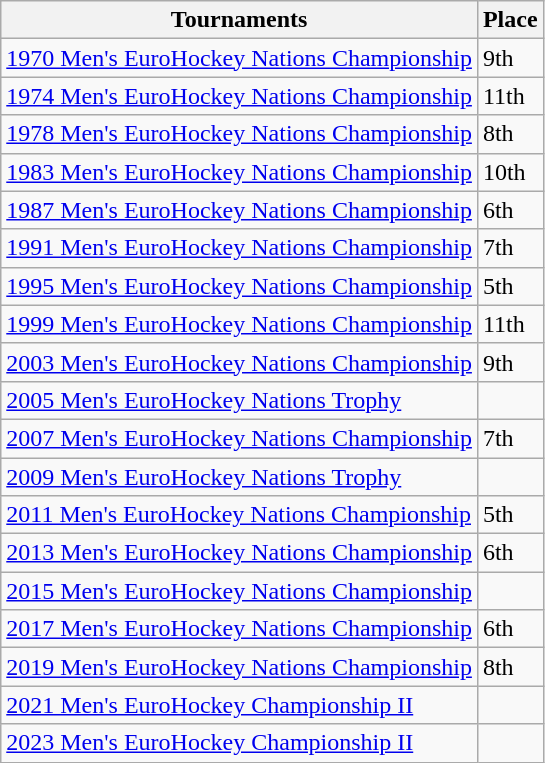<table class="wikitable collapsible">
<tr>
<th>Tournaments</th>
<th>Place</th>
</tr>
<tr>
<td><a href='#'>1970 Men's EuroHockey Nations Championship</a></td>
<td>9th</td>
</tr>
<tr>
<td><a href='#'>1974 Men's EuroHockey Nations Championship</a></td>
<td>11th</td>
</tr>
<tr>
<td><a href='#'>1978 Men's EuroHockey Nations Championship</a></td>
<td>8th</td>
</tr>
<tr>
<td><a href='#'>1983 Men's EuroHockey Nations Championship</a></td>
<td>10th</td>
</tr>
<tr>
<td><a href='#'>1987 Men's EuroHockey Nations Championship</a></td>
<td>6th</td>
</tr>
<tr>
<td><a href='#'>1991 Men's EuroHockey Nations Championship</a></td>
<td>7th</td>
</tr>
<tr>
<td><a href='#'>1995 Men's EuroHockey Nations Championship</a></td>
<td>5th</td>
</tr>
<tr>
<td><a href='#'>1999 Men's EuroHockey Nations Championship</a></td>
<td>11th</td>
</tr>
<tr>
<td><a href='#'>2003 Men's EuroHockey Nations Championship</a></td>
<td>9th</td>
</tr>
<tr>
<td><a href='#'>2005 Men's EuroHockey Nations Trophy</a></td>
<td></td>
</tr>
<tr>
<td><a href='#'>2007 Men's EuroHockey Nations Championship</a></td>
<td>7th</td>
</tr>
<tr>
<td><a href='#'>2009 Men's EuroHockey Nations Trophy</a></td>
<td></td>
</tr>
<tr>
<td><a href='#'>2011 Men's EuroHockey Nations Championship</a></td>
<td>5th</td>
</tr>
<tr>
<td><a href='#'>2013 Men's EuroHockey Nations Championship</a></td>
<td>6th</td>
</tr>
<tr>
<td><a href='#'>2015 Men's EuroHockey Nations Championship</a></td>
<td></td>
</tr>
<tr>
<td><a href='#'>2017 Men's EuroHockey Nations Championship</a></td>
<td>6th</td>
</tr>
<tr>
<td><a href='#'>2019 Men's EuroHockey Nations Championship</a></td>
<td>8th</td>
</tr>
<tr>
<td><a href='#'>2021 Men's EuroHockey Championship II</a></td>
<td></td>
</tr>
<tr>
<td><a href='#'>2023 Men's EuroHockey Championship II</a></td>
<td></td>
</tr>
</table>
